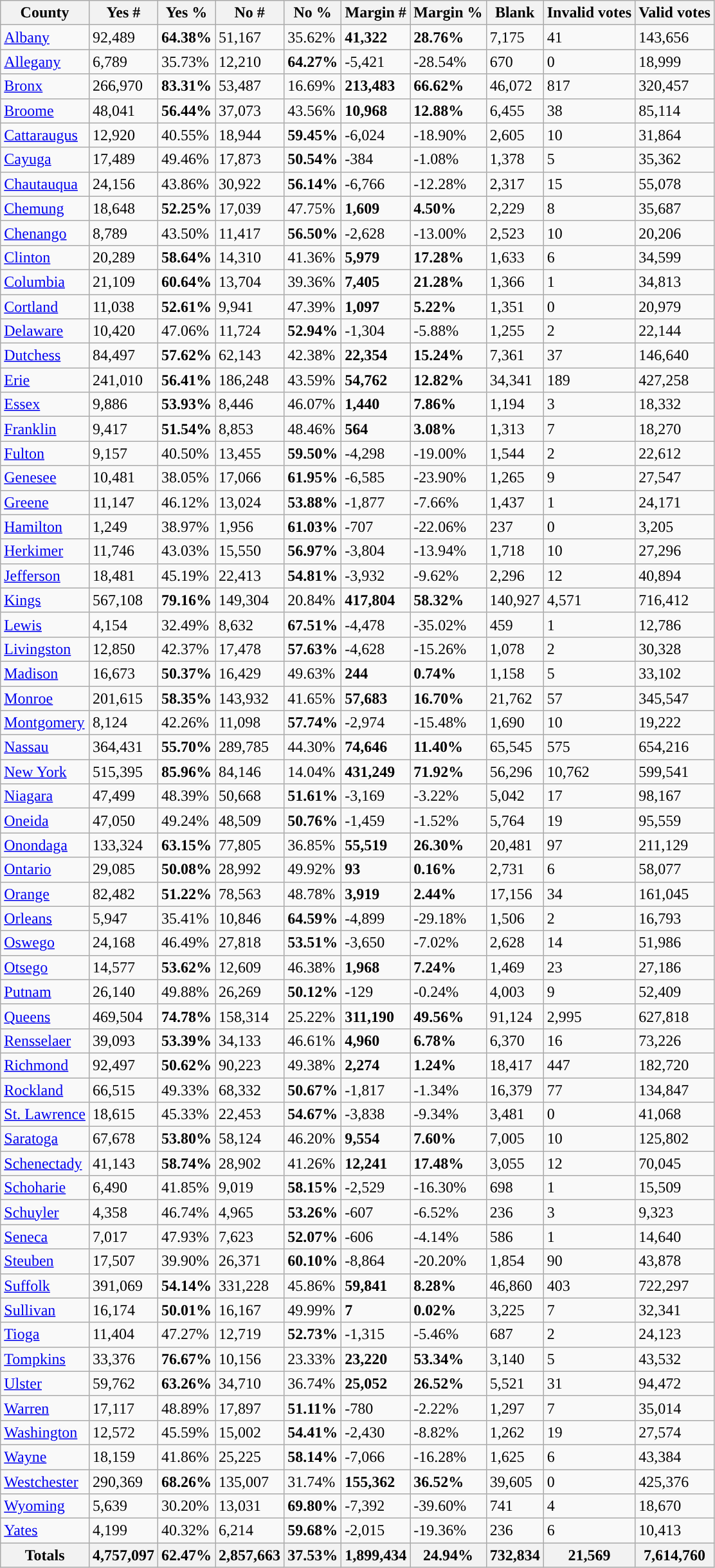<table class="wikitable sortable mw-collapsible">
<tr>
<th>County</th>
<th>Yes #</th>
<th>Yes %</th>
<th>No #</th>
<th>No %</th>
<th>Margin #</th>
<th>Margin %</th>
<th>Blank</th>
<th>Invalid votes</th>
<th>Valid votes</th>
</tr>
<tr>
<td><a href='#'>Albany</a></td>
<td>92,489</td>
<td><strong>64.38%</strong></td>
<td>51,167</td>
<td>35.62%</td>
<td><strong>41,322</strong></td>
<td><strong>28.76%</strong></td>
<td>7,175</td>
<td>41</td>
<td>143,656</td>
</tr>
<tr>
<td><a href='#'>Allegany</a></td>
<td>6,789</td>
<td>35.73%</td>
<td>12,210</td>
<td><strong>64.27%</strong></td>
<td>-5,421</td>
<td>-28.54%</td>
<td>670</td>
<td>0</td>
<td>18,999</td>
</tr>
<tr>
<td><a href='#'>Bronx</a></td>
<td>266,970</td>
<td><strong>83.31%</strong></td>
<td>53,487</td>
<td>16.69%</td>
<td><strong>213,483</strong></td>
<td><strong>66.62%</strong></td>
<td>46,072</td>
<td>817</td>
<td>320,457</td>
</tr>
<tr>
<td><a href='#'>Broome</a></td>
<td>48,041</td>
<td><strong>56.44%</strong></td>
<td>37,073</td>
<td>43.56%</td>
<td><strong>10,968</strong></td>
<td><strong>12.88%</strong></td>
<td>6,455</td>
<td>38</td>
<td>85,114</td>
</tr>
<tr>
<td><a href='#'>Cattaraugus</a></td>
<td>12,920</td>
<td>40.55%</td>
<td>18,944</td>
<td><strong>59.45%</strong></td>
<td>-6,024</td>
<td>-18.90%</td>
<td>2,605</td>
<td>10</td>
<td>31,864</td>
</tr>
<tr>
<td><a href='#'>Cayuga</a></td>
<td>17,489</td>
<td>49.46%</td>
<td>17,873</td>
<td><strong>50.54%</strong></td>
<td>-384</td>
<td>-1.08%</td>
<td>1,378</td>
<td>5</td>
<td>35,362</td>
</tr>
<tr>
<td><a href='#'>Chautauqua</a></td>
<td>24,156</td>
<td>43.86%</td>
<td>30,922</td>
<td><strong>56.14%</strong></td>
<td>-6,766</td>
<td>-12.28%</td>
<td>2,317</td>
<td>15</td>
<td>55,078</td>
</tr>
<tr>
<td><a href='#'>Chemung</a></td>
<td>18,648</td>
<td><strong>52.25%</strong></td>
<td>17,039</td>
<td>47.75%</td>
<td><strong>1,609</strong></td>
<td><strong>4.50%</strong></td>
<td>2,229</td>
<td>8</td>
<td>35,687</td>
</tr>
<tr>
<td><a href='#'>Chenango</a></td>
<td>8,789</td>
<td>43.50%</td>
<td>11,417</td>
<td><strong>56.50%</strong></td>
<td>-2,628</td>
<td>-13.00%</td>
<td>2,523</td>
<td>10</td>
<td>20,206</td>
</tr>
<tr>
<td><a href='#'>Clinton</a></td>
<td>20,289</td>
<td><strong>58.64%</strong></td>
<td>14,310</td>
<td>41.36%</td>
<td><strong>5,979</strong></td>
<td><strong>17.28%</strong></td>
<td>1,633</td>
<td>6</td>
<td>34,599</td>
</tr>
<tr>
<td><a href='#'>Columbia</a></td>
<td>21,109</td>
<td><strong>60.64%</strong></td>
<td>13,704</td>
<td>39.36%</td>
<td><strong>7,405</strong></td>
<td><strong>21.28%</strong></td>
<td>1,366</td>
<td>1</td>
<td>34,813</td>
</tr>
<tr>
<td><a href='#'>Cortland</a></td>
<td>11,038</td>
<td><strong>52.61%</strong></td>
<td>9,941</td>
<td>47.39%</td>
<td><strong>1,097</strong></td>
<td><strong>5.22%</strong></td>
<td>1,351</td>
<td>0</td>
<td>20,979</td>
</tr>
<tr>
<td><a href='#'>Delaware</a></td>
<td>10,420</td>
<td>47.06%</td>
<td>11,724</td>
<td><strong>52.94%</strong></td>
<td>-1,304</td>
<td>-5.88%</td>
<td>1,255</td>
<td>2</td>
<td>22,144</td>
</tr>
<tr>
<td><a href='#'>Dutchess</a></td>
<td>84,497</td>
<td><strong>57.62%</strong></td>
<td>62,143</td>
<td>42.38%</td>
<td><strong>22,354</strong></td>
<td><strong>15.24%</strong></td>
<td>7,361</td>
<td>37</td>
<td>146,640</td>
</tr>
<tr>
<td><a href='#'>Erie</a></td>
<td>241,010</td>
<td><strong>56.41%</strong></td>
<td>186,248</td>
<td>43.59%</td>
<td><strong>54,762</strong></td>
<td><strong>12.82%</strong></td>
<td>34,341</td>
<td>189</td>
<td>427,258</td>
</tr>
<tr>
<td><a href='#'>Essex</a></td>
<td>9,886</td>
<td><strong>53.93%</strong></td>
<td>8,446</td>
<td>46.07%</td>
<td><strong>1,440</strong></td>
<td><strong>7.86%</strong></td>
<td>1,194</td>
<td>3</td>
<td>18,332</td>
</tr>
<tr>
<td><a href='#'>Franklin</a></td>
<td>9,417</td>
<td><strong>51.54%</strong></td>
<td>8,853</td>
<td>48.46%</td>
<td><strong>564</strong></td>
<td><strong>3.08%</strong></td>
<td>1,313</td>
<td>7</td>
<td>18,270</td>
</tr>
<tr>
<td><a href='#'>Fulton</a></td>
<td>9,157</td>
<td>40.50%</td>
<td>13,455</td>
<td><strong>59.50%</strong></td>
<td>-4,298</td>
<td>-19.00%</td>
<td>1,544</td>
<td>2</td>
<td>22,612</td>
</tr>
<tr>
<td><a href='#'>Genesee</a></td>
<td>10,481</td>
<td>38.05%</td>
<td>17,066</td>
<td><strong>61.95%</strong></td>
<td>-6,585</td>
<td>-23.90%</td>
<td>1,265</td>
<td>9</td>
<td>27,547</td>
</tr>
<tr>
<td><a href='#'>Greene</a></td>
<td>11,147</td>
<td>46.12%</td>
<td>13,024</td>
<td><strong>53.88%</strong></td>
<td>-1,877</td>
<td>-7.66%</td>
<td>1,437</td>
<td>1</td>
<td>24,171</td>
</tr>
<tr>
<td><a href='#'>Hamilton</a></td>
<td>1,249</td>
<td>38.97%</td>
<td>1,956</td>
<td><strong>61.03%</strong></td>
<td>-707</td>
<td>-22.06%</td>
<td>237</td>
<td>0</td>
<td>3,205</td>
</tr>
<tr>
<td><a href='#'>Herkimer</a></td>
<td>11,746</td>
<td>43.03%</td>
<td>15,550</td>
<td><strong>56.97%</strong></td>
<td>-3,804</td>
<td>-13.94%</td>
<td>1,718</td>
<td>10</td>
<td>27,296</td>
</tr>
<tr>
<td><a href='#'>Jefferson</a></td>
<td>18,481</td>
<td>45.19%</td>
<td>22,413</td>
<td><strong>54.81%</strong></td>
<td>-3,932</td>
<td>-9.62%</td>
<td>2,296</td>
<td>12</td>
<td>40,894</td>
</tr>
<tr>
<td><a href='#'>Kings</a></td>
<td>567,108</td>
<td><strong>79.16%</strong></td>
<td>149,304</td>
<td>20.84%</td>
<td><strong>417,804</strong></td>
<td><strong>58.32%</strong></td>
<td>140,927</td>
<td>4,571</td>
<td>716,412</td>
</tr>
<tr>
<td><a href='#'>Lewis</a></td>
<td>4,154</td>
<td>32.49%</td>
<td>8,632</td>
<td><strong>67.51%</strong></td>
<td>-4,478</td>
<td>-35.02%</td>
<td>459</td>
<td>1</td>
<td>12,786</td>
</tr>
<tr>
<td><a href='#'>Livingston</a></td>
<td>12,850</td>
<td>42.37%</td>
<td>17,478</td>
<td><strong>57.63%</strong></td>
<td>-4,628</td>
<td>-15.26%</td>
<td>1,078</td>
<td>2</td>
<td>30,328</td>
</tr>
<tr>
<td><a href='#'>Madison</a></td>
<td>16,673</td>
<td><strong>50.37%</strong></td>
<td>16,429</td>
<td>49.63%</td>
<td><strong>244</strong></td>
<td><strong>0.74%</strong></td>
<td>1,158</td>
<td>5</td>
<td>33,102</td>
</tr>
<tr>
<td><a href='#'>Monroe</a></td>
<td>201,615</td>
<td><strong>58.35%</strong></td>
<td>143,932</td>
<td>41.65%</td>
<td><strong>57,683</strong></td>
<td><strong>16.70%</strong></td>
<td>21,762</td>
<td>57</td>
<td>345,547</td>
</tr>
<tr>
<td><a href='#'>Montgomery</a></td>
<td>8,124</td>
<td>42.26%</td>
<td>11,098</td>
<td><strong>57.74%</strong></td>
<td>-2,974</td>
<td>-15.48%</td>
<td>1,690</td>
<td>10</td>
<td>19,222</td>
</tr>
<tr>
<td><a href='#'>Nassau</a></td>
<td>364,431</td>
<td><strong>55.70%</strong></td>
<td>289,785</td>
<td>44.30%</td>
<td><strong>74,646</strong></td>
<td><strong>11.40%</strong></td>
<td>65,545</td>
<td>575</td>
<td>654,216</td>
</tr>
<tr>
<td><a href='#'>New York</a></td>
<td>515,395</td>
<td><strong>85.96%</strong></td>
<td>84,146</td>
<td>14.04%</td>
<td><strong>431,249</strong></td>
<td><strong>71.92%</strong></td>
<td>56,296</td>
<td>10,762</td>
<td>599,541</td>
</tr>
<tr>
<td><a href='#'>Niagara</a></td>
<td>47,499</td>
<td>48.39%</td>
<td>50,668</td>
<td><strong>51.61%</strong></td>
<td>-3,169</td>
<td>-3.22%</td>
<td>5,042</td>
<td>17</td>
<td>98,167</td>
</tr>
<tr>
<td><a href='#'>Oneida</a></td>
<td>47,050</td>
<td>49.24%</td>
<td>48,509</td>
<td><strong>50.76%</strong></td>
<td>-1,459</td>
<td>-1.52%</td>
<td>5,764</td>
<td>19</td>
<td>95,559</td>
</tr>
<tr>
<td><a href='#'>Onondaga</a></td>
<td>133,324</td>
<td><strong>63.15%</strong></td>
<td>77,805</td>
<td>36.85%</td>
<td><strong>55,519</strong></td>
<td><strong>26.30%</strong></td>
<td>20,481</td>
<td>97</td>
<td>211,129</td>
</tr>
<tr>
<td><a href='#'>Ontario</a></td>
<td>29,085</td>
<td><strong>50.08%</strong></td>
<td>28,992</td>
<td>49.92%</td>
<td><strong>93</strong></td>
<td><strong>0.16%</strong></td>
<td>2,731</td>
<td>6</td>
<td>58,077</td>
</tr>
<tr>
<td><a href='#'>Orange</a></td>
<td>82,482</td>
<td><strong>51.22%</strong></td>
<td>78,563</td>
<td>48.78%</td>
<td><strong>3,919</strong></td>
<td><strong>2.44%</strong></td>
<td>17,156</td>
<td>34</td>
<td>161,045</td>
</tr>
<tr>
<td><a href='#'>Orleans</a></td>
<td>5,947</td>
<td>35.41%</td>
<td>10,846</td>
<td><strong>64.59%</strong></td>
<td>-4,899</td>
<td>-29.18%</td>
<td>1,506</td>
<td>2</td>
<td>16,793</td>
</tr>
<tr>
<td><a href='#'>Oswego</a></td>
<td>24,168</td>
<td>46.49%</td>
<td>27,818</td>
<td><strong>53.51%</strong></td>
<td>-3,650</td>
<td>-7.02%</td>
<td>2,628</td>
<td>14</td>
<td>51,986</td>
</tr>
<tr>
<td><a href='#'>Otsego</a></td>
<td>14,577</td>
<td><strong>53.62%</strong></td>
<td>12,609</td>
<td>46.38%</td>
<td><strong>1,968</strong></td>
<td><strong>7.24%</strong></td>
<td>1,469</td>
<td>23</td>
<td>27,186</td>
</tr>
<tr>
<td><a href='#'>Putnam</a></td>
<td>26,140</td>
<td>49.88%</td>
<td>26,269</td>
<td><strong>50.12%</strong></td>
<td>-129</td>
<td>-0.24%</td>
<td>4,003</td>
<td>9</td>
<td>52,409</td>
</tr>
<tr>
<td><a href='#'>Queens</a></td>
<td>469,504</td>
<td><strong>74.78%</strong></td>
<td>158,314</td>
<td>25.22%</td>
<td><strong>311,190</strong></td>
<td><strong>49.56%</strong></td>
<td>91,124</td>
<td>2,995</td>
<td>627,818</td>
</tr>
<tr>
<td><a href='#'>Rensselaer</a></td>
<td>39,093</td>
<td><strong>53.39%</strong></td>
<td>34,133</td>
<td>46.61%</td>
<td><strong>4,960</strong></td>
<td><strong>6.78%</strong></td>
<td>6,370</td>
<td>16</td>
<td>73,226</td>
</tr>
<tr>
<td><a href='#'>Richmond</a></td>
<td>92,497</td>
<td><strong>50.62%</strong></td>
<td>90,223</td>
<td>49.38%</td>
<td><strong>2,274</strong></td>
<td><strong>1.24%</strong></td>
<td>18,417</td>
<td>447</td>
<td>182,720</td>
</tr>
<tr>
<td><a href='#'>Rockland</a></td>
<td>66,515</td>
<td>49.33%</td>
<td>68,332</td>
<td><strong>50.67%</strong></td>
<td>-1,817</td>
<td>-1.34%</td>
<td>16,379</td>
<td>77</td>
<td>134,847</td>
</tr>
<tr>
<td><a href='#'>St. Lawrence</a></td>
<td>18,615</td>
<td>45.33%</td>
<td>22,453</td>
<td><strong>54.67%</strong></td>
<td>-3,838</td>
<td>-9.34%</td>
<td>3,481</td>
<td>0</td>
<td>41,068</td>
</tr>
<tr>
<td><a href='#'>Saratoga</a></td>
<td>67,678</td>
<td><strong>53.80%</strong></td>
<td>58,124</td>
<td>46.20%</td>
<td><strong>9,554</strong></td>
<td><strong>7.60%</strong></td>
<td>7,005</td>
<td>10</td>
<td>125,802</td>
</tr>
<tr>
<td><a href='#'>Schenectady</a></td>
<td>41,143</td>
<td><strong>58.74%</strong></td>
<td>28,902</td>
<td>41.26%</td>
<td><strong>12,241</strong></td>
<td><strong>17.48%</strong></td>
<td>3,055</td>
<td>12</td>
<td>70,045</td>
</tr>
<tr>
<td><a href='#'>Schoharie</a></td>
<td>6,490</td>
<td>41.85%</td>
<td>9,019</td>
<td><strong>58.15%</strong></td>
<td>-2,529</td>
<td>-16.30%</td>
<td>698</td>
<td>1</td>
<td>15,509</td>
</tr>
<tr>
<td><a href='#'>Schuyler</a></td>
<td>4,358</td>
<td>46.74%</td>
<td>4,965</td>
<td><strong>53.26%</strong></td>
<td>-607</td>
<td>-6.52%</td>
<td>236</td>
<td>3</td>
<td>9,323</td>
</tr>
<tr>
<td><a href='#'>Seneca</a></td>
<td>7,017</td>
<td>47.93%</td>
<td>7,623</td>
<td><strong>52.07%</strong></td>
<td>-606</td>
<td>-4.14%</td>
<td>586</td>
<td>1</td>
<td>14,640</td>
</tr>
<tr>
<td><a href='#'>Steuben</a></td>
<td>17,507</td>
<td>39.90%</td>
<td>26,371</td>
<td><strong>60.10%</strong></td>
<td>-8,864</td>
<td>-20.20%</td>
<td>1,854</td>
<td>90</td>
<td>43,878</td>
</tr>
<tr>
<td><a href='#'>Suffolk</a></td>
<td>391,069</td>
<td><strong>54.14%</strong></td>
<td>331,228</td>
<td>45.86%</td>
<td><strong>59,841</strong></td>
<td><strong>8.28%</strong></td>
<td>46,860</td>
<td>403</td>
<td>722,297</td>
</tr>
<tr>
<td><a href='#'>Sullivan</a></td>
<td>16,174</td>
<td><strong>50.01%</strong></td>
<td>16,167</td>
<td>49.99%</td>
<td><strong>7</strong></td>
<td><strong>0.02%</strong></td>
<td>3,225</td>
<td>7</td>
<td>32,341</td>
</tr>
<tr>
<td><a href='#'>Tioga</a></td>
<td>11,404</td>
<td>47.27%</td>
<td>12,719</td>
<td><strong>52.73%</strong></td>
<td>-1,315</td>
<td>-5.46%</td>
<td>687</td>
<td>2</td>
<td>24,123</td>
</tr>
<tr>
<td><a href='#'>Tompkins</a></td>
<td>33,376</td>
<td><strong>76.67%</strong></td>
<td>10,156</td>
<td>23.33%</td>
<td><strong>23,220</strong></td>
<td><strong>53.34%</strong></td>
<td>3,140</td>
<td>5</td>
<td>43,532</td>
</tr>
<tr>
<td><a href='#'>Ulster</a></td>
<td>59,762</td>
<td><strong>63.26%</strong></td>
<td>34,710</td>
<td>36.74%</td>
<td><strong>25,052</strong></td>
<td><strong>26.52%</strong></td>
<td>5,521</td>
<td>31</td>
<td>94,472</td>
</tr>
<tr>
<td><a href='#'>Warren</a></td>
<td>17,117</td>
<td>48.89%</td>
<td>17,897</td>
<td><strong>51.11%</strong></td>
<td>-780</td>
<td>-2.22%</td>
<td>1,297</td>
<td>7</td>
<td>35,014</td>
</tr>
<tr>
<td><a href='#'>Washington</a></td>
<td>12,572</td>
<td>45.59%</td>
<td>15,002</td>
<td><strong>54.41%</strong></td>
<td>-2,430</td>
<td>-8.82%</td>
<td>1,262</td>
<td>19</td>
<td>27,574</td>
</tr>
<tr>
<td><a href='#'>Wayne</a></td>
<td>18,159</td>
<td>41.86%</td>
<td>25,225</td>
<td><strong>58.14%</strong></td>
<td>-7,066</td>
<td>-16.28%</td>
<td>1,625</td>
<td>6</td>
<td>43,384</td>
</tr>
<tr>
<td><a href='#'>Westchester</a></td>
<td>290,369</td>
<td><strong>68.26%</strong></td>
<td>135,007</td>
<td>31.74%</td>
<td><strong>155,362</strong></td>
<td><strong>36.52%</strong></td>
<td>39,605</td>
<td>0</td>
<td>425,376</td>
</tr>
<tr>
<td><a href='#'>Wyoming</a></td>
<td>5,639</td>
<td>30.20%</td>
<td>13,031</td>
<td><strong>69.80%</strong></td>
<td>-7,392</td>
<td>-39.60%</td>
<td>741</td>
<td>4</td>
<td>18,670</td>
</tr>
<tr>
<td><a href='#'>Yates</a></td>
<td>4,199</td>
<td>40.32%</td>
<td>6,214</td>
<td><strong>59.68%</strong></td>
<td>-2,015</td>
<td>-19.36%</td>
<td>236</td>
<td>6</td>
<td>10,413</td>
</tr>
<tr>
<th><strong>Totals</strong></th>
<th>4,757,097</th>
<th>62.47%</th>
<th>2,857,663</th>
<th>37.53%</th>
<th>1,899,434</th>
<th>24.94%</th>
<th>732,834</th>
<th>21,569</th>
<th>7,614,760</th>
</tr>
</table>
